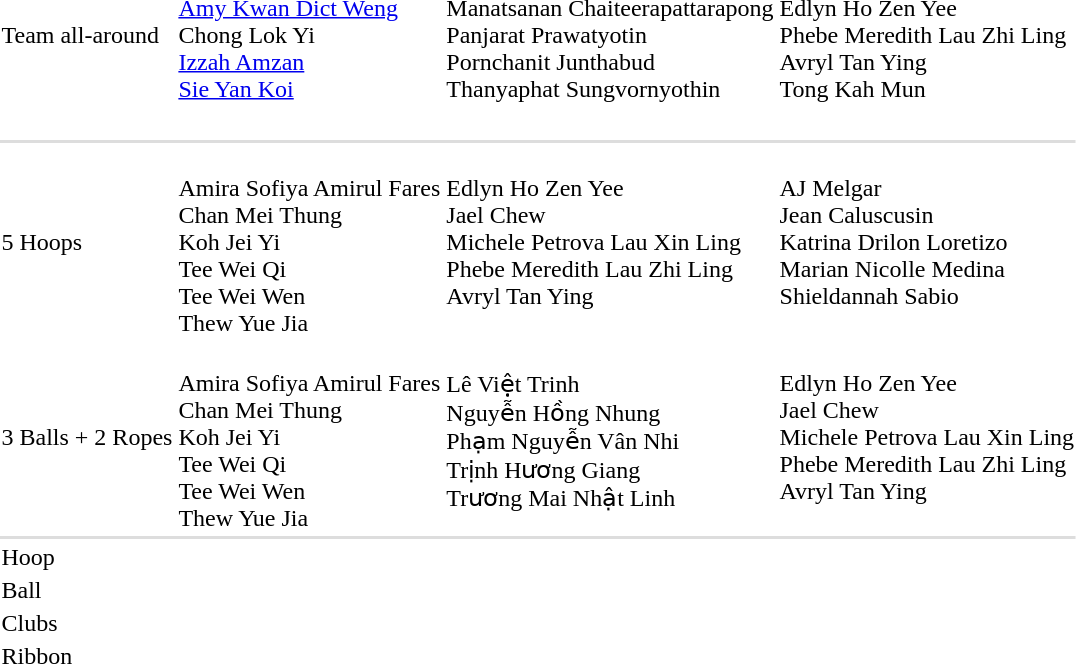<table>
<tr>
<td>Team all-around<br></td>
<td><br><a href='#'>Amy Kwan Dict Weng</a><br>Chong Lok Yi<br><a href='#'>Izzah Amzan</a><br><a href='#'>Sie Yan Koi</a><br></td>
<td nowrap=true><br>Manatsanan Chaiteerapattarapong<br>Panjarat Prawatyotin<br>Pornchanit Junthabud<br>Thanyaphat Sungvornyothin</td>
<td><br>Edlyn Ho Zen Yee<br>Phebe Meredith Lau Zhi Ling<br>Avryl Tan Ying<br>Tong Kah Mun</td>
</tr>
<tr>
<td><br></td>
<td></td>
<td></td>
<td></td>
</tr>
<tr style="background:#dddddd;">
<td colspan=7></td>
</tr>
<tr>
<td>5 Hoops<br></td>
<td nowrap=true><br>Amira Sofiya Amirul Fares<br>Chan Mei Thung<br>Koh Jei Yi<br>Tee Wei Qi<br>Tee Wei Wen<br>Thew Yue Jia</td>
<td valign=top><br>Edlyn Ho Zen Yee<br>Jael Chew<br>Michele Petrova Lau Xin Ling<br>Phebe Meredith Lau Zhi Ling<br>Avryl Tan Ying</td>
<td valign=top><br>AJ Melgar<br>Jean Caluscusin<br>Katrina Drilon Loretizo<br>Marian Nicolle Medina<br>Shieldannah Sabio</td>
</tr>
<tr>
<td>3 Balls + 2 Ropes<br></td>
<td><br>Amira Sofiya Amirul Fares<br>Chan Mei Thung<br>Koh Jei Yi<br>Tee Wei Qi<br>Tee Wei Wen<br>Thew Yue Jia</td>
<td valign=top><br>Lê Việt Trinh<br>Nguyễn Hồng Nhung<br>Phạm Nguyễn Vân Nhi<br>Trịnh Hương Giang<br>Trương Mai Nhật Linh</td>
<td nowrap=true valign=top><br>Edlyn Ho Zen Yee<br>Jael Chew<br>Michele Petrova Lau Xin Ling<br>Phebe Meredith Lau Zhi Ling<br>Avryl Tan Ying</td>
</tr>
<tr style="background:#dddddd;">
<td colspan=7></td>
</tr>
<tr>
<td rowspan=2>Hoop<br></td>
<td rowspan=2></td>
<td rowspan=2></td>
<td></td>
</tr>
<tr>
<td></td>
</tr>
<tr>
<td>Ball<br></td>
<td></td>
<td></td>
<td></td>
</tr>
<tr>
<td>Clubs<br></td>
<td></td>
<td></td>
<td></td>
</tr>
<tr>
<td>Ribbon<br></td>
<td></td>
<td></td>
<td></td>
</tr>
<tr>
</tr>
</table>
